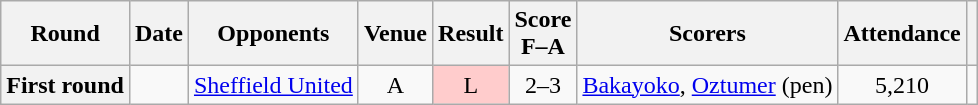<table class="wikitable plainrowheaders sortable" style="text-align:center">
<tr>
<th scope="col">Round</th>
<th scope="col">Date</th>
<th scope="col">Opponents</th>
<th scope="col">Venue</th>
<th scope="col">Result</th>
<th scope="col">Score<br>F–A</th>
<th scope="col" class="unsortable">Scorers</th>
<th scope="col">Attendance</th>
<th scope=col class=unsortable></th>
</tr>
<tr>
<th scope="row">First round</th>
<td align="left"></td>
<td align="left"><a href='#'>Sheffield United</a></td>
<td>A</td>
<td style="background-color:#FFCCCC">L</td>
<td>2–3</td>
<td align="left"><a href='#'>Bakayoko</a>, <a href='#'>Oztumer</a> (pen)</td>
<td>5,210</td>
<td></td>
</tr>
</table>
